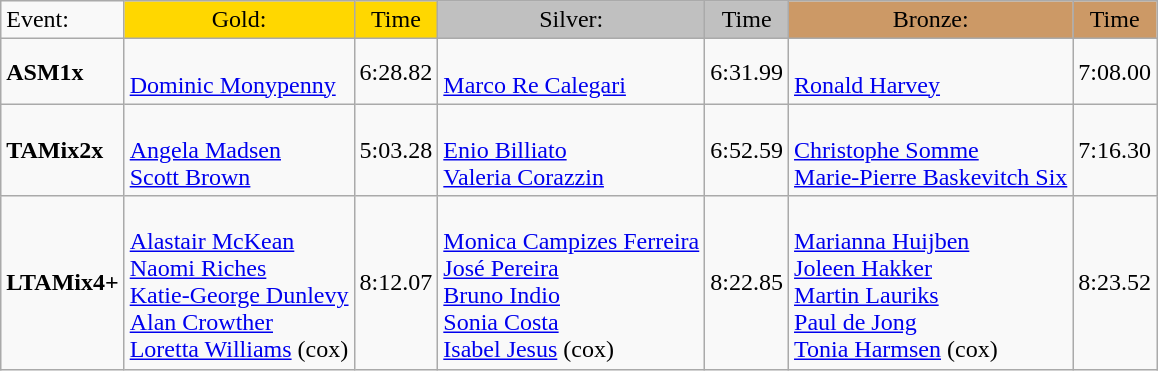<table class="wikitable">
<tr>
<td>Event:</td>
<td style="text-align:center;background-color:gold;">Gold:</td>
<td style="text-align:center;background-color:gold;">Time</td>
<td style="text-align:center;background-color:silver;">Silver:</td>
<td style="text-align:center;background-color:silver;">Time</td>
<td style="text-align:center;background-color:#CC9966;">Bronze:</td>
<td style="text-align:center;background-color:#CC9966;">Time</td>
</tr>
<tr>
<td><strong>ASM1x</strong></td>
<td> <br> <a href='#'>Dominic Monypenny</a></td>
<td>6:28.82</td>
<td> <br> <a href='#'>Marco Re Calegari</a></td>
<td>6:31.99</td>
<td> <br> <a href='#'>Ronald Harvey</a></td>
<td>7:08.00</td>
</tr>
<tr>
<td><strong>TAMix2x</strong></td>
<td> <br> <a href='#'>Angela Madsen</a> <br> <a href='#'>Scott Brown</a></td>
<td>5:03.28</td>
<td> <br> <a href='#'>Enio Billiato</a> <br> <a href='#'>Valeria Corazzin</a></td>
<td>6:52.59</td>
<td> <br> <a href='#'>Christophe Somme</a> <br> <a href='#'>Marie-Pierre Baskevitch Six</a></td>
<td>7:16.30</td>
</tr>
<tr>
<td><strong>LTAMix4+</strong></td>
<td> <br> <a href='#'>Alastair McKean</a> <br> <a href='#'>Naomi Riches</a> <br> <a href='#'>Katie-George Dunlevy</a> <br> <a href='#'>Alan Crowther</a> <br> <a href='#'>Loretta Williams</a> (cox)</td>
<td>8:12.07</td>
<td> <br> <a href='#'>Monica Campizes Ferreira</a> <br> <a href='#'>José Pereira</a> <br> <a href='#'>Bruno Indio</a> <br> <a href='#'>Sonia Costa</a> <br> <a href='#'>Isabel Jesus</a> (cox)</td>
<td>8:22.85</td>
<td> <br> <a href='#'>Marianna Huijben</a> <br> <a href='#'>Joleen Hakker</a> <br> <a href='#'>Martin Lauriks</a> <br> <a href='#'>Paul de Jong</a> <br> <a href='#'>Tonia Harmsen</a> (cox)</td>
<td>8:23.52</td>
</tr>
</table>
